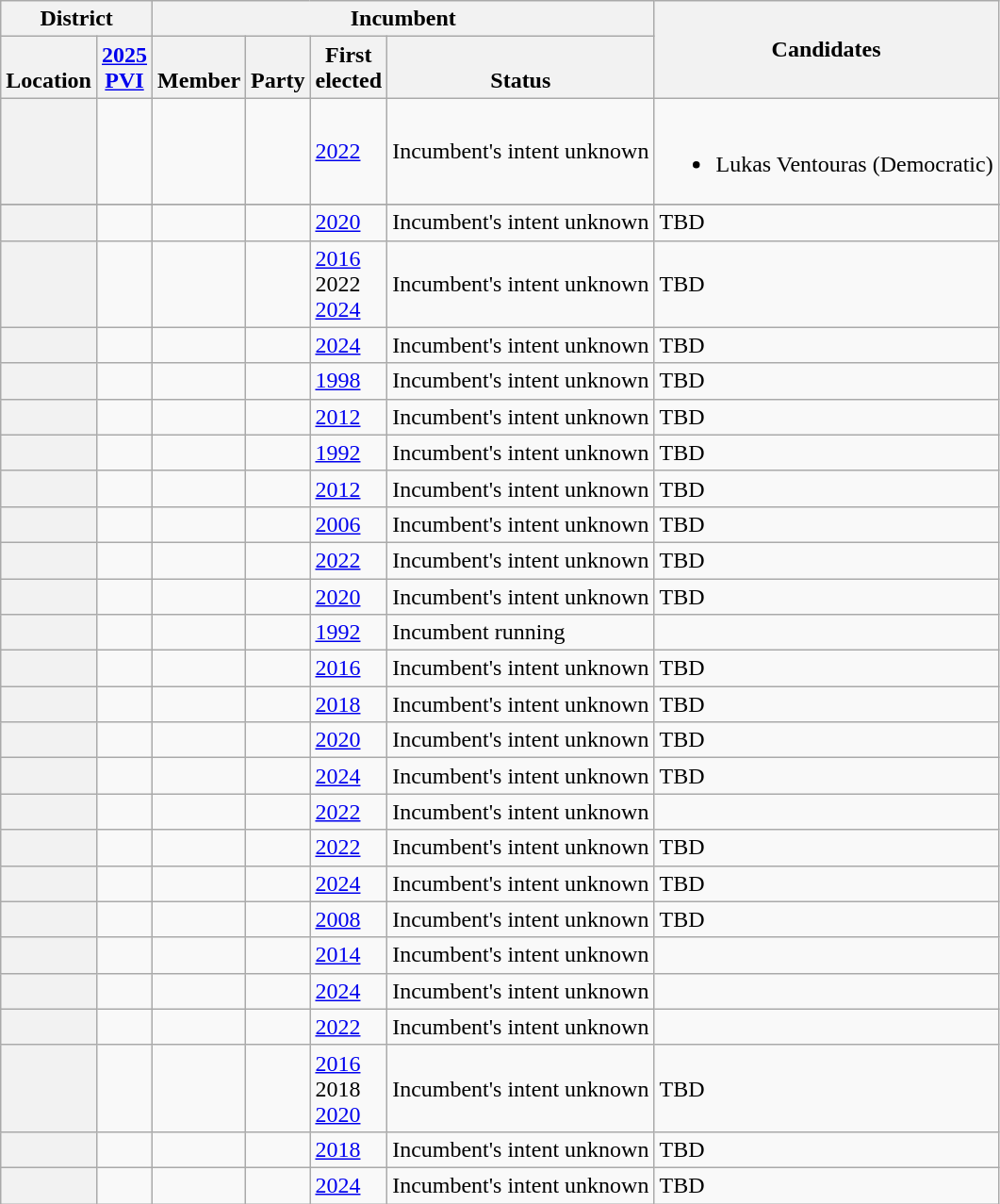<table class="wikitable sortable">
<tr>
<th colspan=2>District</th>
<th colspan=4>Incumbent</th>
<th rowspan=2 class="unsortable">Candidates</th>
</tr>
<tr valign=bottom>
<th>Location</th>
<th><a href='#'>2025<br>PVI</a></th>
<th>Member</th>
<th>Party</th>
<th>First<br>elected</th>
<th>Status</th>
</tr>
<tr>
<th></th>
<td></td>
<td></td>
<td></td>
<td><a href='#'>2022</a></td>
<td>Incumbent's intent unknown</td>
<td><br><ul><li>Lukas Ventouras (Democratic)</li></ul></td>
</tr>
<tr>
</tr>
<tr>
<th></th>
<td></td>
<td></td>
<td></td>
<td><a href='#'>2020</a></td>
<td>Incumbent's intent unknown</td>
<td>TBD</td>
</tr>
<tr>
<th></th>
<td></td>
<td></td>
<td></td>
<td><a href='#'>2016</a><br>2022 <br><a href='#'>2024 </a></td>
<td>Incumbent's intent unknown</td>
<td>TBD</td>
</tr>
<tr>
<th></th>
<td></td>
<td></td>
<td></td>
<td><a href='#'>2024</a></td>
<td>Incumbent's intent unknown</td>
<td>TBD</td>
</tr>
<tr>
<th></th>
<td></td>
<td></td>
<td></td>
<td><a href='#'>1998 </a></td>
<td>Incumbent's intent unknown</td>
<td>TBD</td>
</tr>
<tr>
<th></th>
<td></td>
<td></td>
<td></td>
<td><a href='#'>2012</a></td>
<td>Incumbent's intent unknown</td>
<td>TBD</td>
</tr>
<tr>
<th></th>
<td></td>
<td></td>
<td></td>
<td><a href='#'>1992</a></td>
<td>Incumbent's intent unknown</td>
<td>TBD</td>
</tr>
<tr>
<th></th>
<td></td>
<td></td>
<td></td>
<td><a href='#'>2012</a></td>
<td>Incumbent's intent unknown</td>
<td>TBD</td>
</tr>
<tr>
<th></th>
<td></td>
<td></td>
<td></td>
<td><a href='#'>2006</a></td>
<td>Incumbent's intent unknown</td>
<td>TBD</td>
</tr>
<tr>
<th></th>
<td></td>
<td></td>
<td></td>
<td><a href='#'>2022</a></td>
<td>Incumbent's intent unknown</td>
<td>TBD</td>
</tr>
<tr>
<th></th>
<td></td>
<td></td>
<td></td>
<td><a href='#'>2020</a></td>
<td>Incumbent's intent unknown</td>
<td>TBD</td>
</tr>
<tr>
<th></th>
<td></td>
<td></td>
<td></td>
<td><a href='#'>1992 </a></td>
<td>Incumbent running</td>
<td></td>
</tr>
<tr>
<th></th>
<td></td>
<td></td>
<td></td>
<td><a href='#'>2016</a></td>
<td>Incumbent's intent unknown</td>
<td>TBD</td>
</tr>
<tr>
<th></th>
<td></td>
<td></td>
<td></td>
<td><a href='#'>2018</a></td>
<td>Incumbent's intent unknown</td>
<td>TBD</td>
</tr>
<tr>
<th></th>
<td></td>
<td></td>
<td></td>
<td><a href='#'>2020</a></td>
<td>Incumbent's intent unknown</td>
<td>TBD</td>
</tr>
<tr>
<th></th>
<td></td>
<td></td>
<td></td>
<td><a href='#'>2024</a></td>
<td>Incumbent's intent unknown</td>
<td>TBD</td>
</tr>
<tr>
<th></th>
<td></td>
<td></td>
<td></td>
<td><a href='#'>2022</a></td>
<td>Incumbent's intent unknown</td>
<td></td>
</tr>
<tr>
<th></th>
<td></td>
<td></td>
<td></td>
<td><a href='#'>2022 </a></td>
<td>Incumbent's intent unknown</td>
<td>TBD</td>
</tr>
<tr>
<th></th>
<td></td>
<td></td>
<td></td>
<td><a href='#'>2024</a></td>
<td>Incumbent's intent unknown</td>
<td>TBD</td>
</tr>
<tr>
<th></th>
<td></td>
<td></td>
<td></td>
<td><a href='#'>2008</a></td>
<td>Incumbent's intent unknown</td>
<td>TBD</td>
</tr>
<tr>
<th></th>
<td></td>
<td></td>
<td></td>
<td><a href='#'>2014</a></td>
<td>Incumbent's intent unknown</td>
<td></td>
</tr>
<tr>
<th></th>
<td></td>
<td></td>
<td></td>
<td><a href='#'>2024</a></td>
<td>Incumbent's intent unknown</td>
<td></td>
</tr>
<tr>
<th></th>
<td></td>
<td></td>
<td></td>
<td><a href='#'>2022</a></td>
<td>Incumbent's intent unknown</td>
<td></td>
</tr>
<tr>
<th></th>
<td></td>
<td></td>
<td></td>
<td><a href='#'>2016</a><br>2018 <br><a href='#'>2020</a></td>
<td>Incumbent's intent unknown</td>
<td>TBD</td>
</tr>
<tr>
<th></th>
<td></td>
<td></td>
<td></td>
<td><a href='#'>2018 </a></td>
<td>Incumbent's intent unknown</td>
<td>TBD</td>
</tr>
<tr>
<th></th>
<td></td>
<td></td>
<td></td>
<td><a href='#'>2024 </a></td>
<td>Incumbent's intent unknown</td>
<td>TBD</td>
</tr>
</table>
